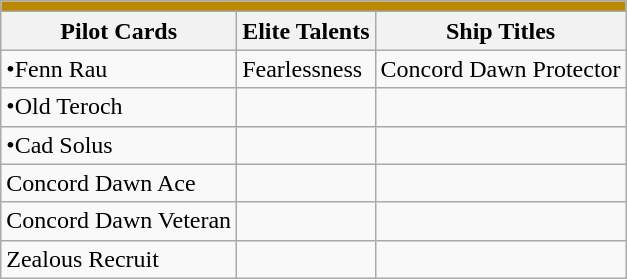<table class="wikitable">
<tr style="background:#bb8800;">
<td colspan="3"></td>
</tr>
<tr style="background:#f0f0f0;">
<th>Pilot Cards</th>
<th>Elite Talents</th>
<th>Ship Titles</th>
</tr>
<tr>
<td>•Fenn Rau</td>
<td>Fearlessness</td>
<td>Concord Dawn Protector</td>
</tr>
<tr>
<td>•Old Teroch</td>
<td></td>
<td></td>
</tr>
<tr>
<td>•Cad Solus</td>
<td></td>
<td></td>
</tr>
<tr>
<td>Concord Dawn Ace</td>
<td></td>
<td></td>
</tr>
<tr>
<td>Concord Dawn Veteran</td>
<td></td>
<td></td>
</tr>
<tr>
<td>Zealous Recruit</td>
<td></td>
<td></td>
</tr>
</table>
